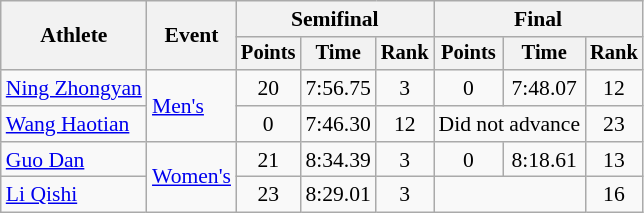<table class="wikitable" style="font-size:90%">
<tr>
<th rowspan="2">Athlete</th>
<th rowspan="2">Event</th>
<th colspan="3">Semifinal</th>
<th colspan="3">Final</th>
</tr>
<tr style="font-size:95%">
<th>Points</th>
<th>Time</th>
<th>Rank</th>
<th>Points</th>
<th>Time</th>
<th>Rank</th>
</tr>
<tr align=center>
<td align=left><a href='#'>Ning Zhongyan</a></td>
<td align=left rowspan=2><a href='#'>Men's</a></td>
<td>20</td>
<td>7:56.75</td>
<td>3</td>
<td>0</td>
<td>7:48.07</td>
<td>12</td>
</tr>
<tr align=center>
<td align=left><a href='#'>Wang Haotian</a></td>
<td>0</td>
<td>7:46.30</td>
<td>12</td>
<td Colspan=2>Did not advance</td>
<td>23</td>
</tr>
<tr align=center>
<td align=left><a href='#'>Guo Dan</a></td>
<td align=left rowspan=2><a href='#'>Women's</a></td>
<td>21</td>
<td>8:34.39</td>
<td>3</td>
<td>0</td>
<td>8:18.61</td>
<td>13</td>
</tr>
<tr align=center>
<td align=left><a href='#'>Li Qishi</a></td>
<td>23</td>
<td>8:29.01</td>
<td>3</td>
<td colspan=2></td>
<td>16</td>
</tr>
</table>
